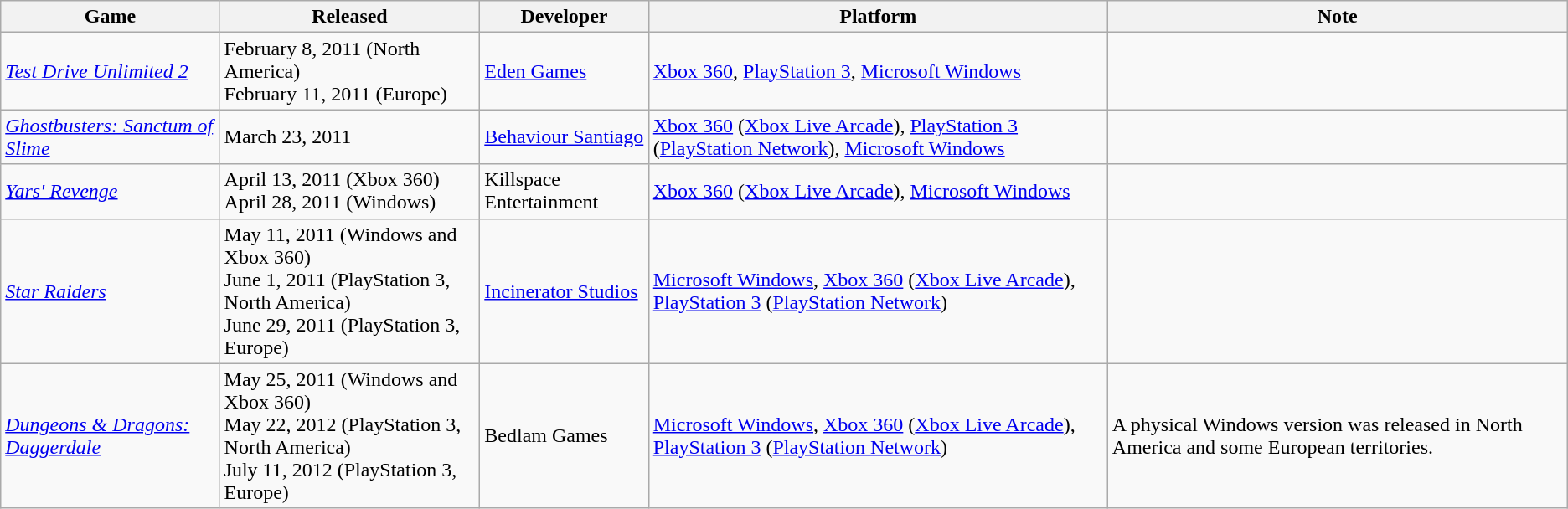<table class="wikitable sortable">
<tr>
<th>Game</th>
<th>Released</th>
<th>Developer</th>
<th>Platform</th>
<th>Note</th>
</tr>
<tr>
<td><em><a href='#'>Test Drive Unlimited 2</a></em></td>
<td>February 8, 2011 (North America)<br>February 11, 2011 (Europe)</td>
<td><a href='#'>Eden Games</a></td>
<td><a href='#'>Xbox 360</a>, <a href='#'>PlayStation 3</a>, <a href='#'>Microsoft Windows</a></td>
<td></td>
</tr>
<tr>
<td><em><a href='#'>Ghostbusters: Sanctum of Slime</a></em></td>
<td>March 23, 2011</td>
<td><a href='#'>Behaviour Santiago</a></td>
<td><a href='#'>Xbox 360</a> (<a href='#'>Xbox Live Arcade</a>), <a href='#'>PlayStation 3</a> (<a href='#'>PlayStation Network</a>), <a href='#'>Microsoft Windows</a></td>
<td></td>
</tr>
<tr>
<td><em><a href='#'>Yars' Revenge</a></em></td>
<td>April 13, 2011 (Xbox 360)<br>April 28, 2011 (Windows)</td>
<td>Killspace Entertainment</td>
<td><a href='#'>Xbox 360</a> (<a href='#'>Xbox Live Arcade</a>), <a href='#'>Microsoft Windows</a></td>
<td></td>
</tr>
<tr>
<td><em><a href='#'>Star Raiders</a></em></td>
<td>May 11, 2011 (Windows and Xbox 360)<br>June 1, 2011 (PlayStation 3, North America)<br>June 29, 2011 (PlayStation 3, Europe)</td>
<td><a href='#'>Incinerator Studios</a></td>
<td><a href='#'>Microsoft Windows</a>, <a href='#'>Xbox 360</a> (<a href='#'>Xbox Live Arcade</a>), <a href='#'>PlayStation 3</a> (<a href='#'>PlayStation Network</a>)</td>
<td></td>
</tr>
<tr>
<td><em><a href='#'>Dungeons & Dragons: Daggerdale</a></em></td>
<td>May 25, 2011 (Windows and Xbox 360)<br>May 22, 2012 (PlayStation 3, North America)<br>July 11, 2012 (PlayStation 3, Europe)</td>
<td>Bedlam Games</td>
<td><a href='#'>Microsoft Windows</a>, <a href='#'>Xbox 360</a> (<a href='#'>Xbox Live Arcade</a>), <a href='#'>PlayStation 3</a> (<a href='#'>PlayStation Network</a>)</td>
<td>A physical Windows version was released in North America and some European territories.</td>
</tr>
</table>
